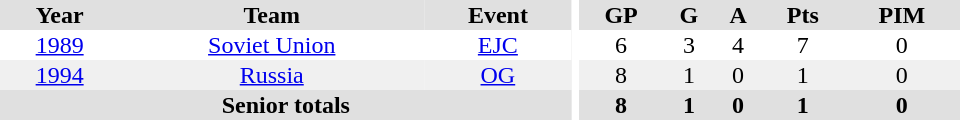<table border="0" cellpadding="1" cellspacing="0" ID="Table3" style="text-align:center; width:40em">
<tr ALIGN="center" bgcolor="#e0e0e0">
<th>Year</th>
<th>Team</th>
<th>Event</th>
<th rowspan="99" bgcolor="#ffffff"></th>
<th>GP</th>
<th>G</th>
<th>A</th>
<th>Pts</th>
<th>PIM</th>
</tr>
<tr>
<td><a href='#'>1989</a></td>
<td><a href='#'>Soviet Union</a></td>
<td><a href='#'>EJC</a></td>
<td>6</td>
<td>3</td>
<td>4</td>
<td>7</td>
<td>0</td>
</tr>
<tr bgcolor="#f0f0f0">
<td><a href='#'>1994</a></td>
<td><a href='#'>Russia</a></td>
<td><a href='#'>OG</a></td>
<td>8</td>
<td>1</td>
<td>0</td>
<td>1</td>
<td>0</td>
</tr>
<tr bgcolor="#e0e0e0">
<th colspan="3">Senior totals</th>
<th>8</th>
<th>1</th>
<th>0</th>
<th>1</th>
<th>0</th>
</tr>
</table>
